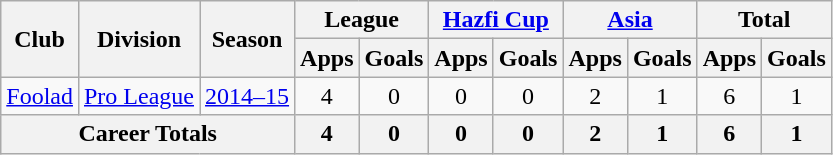<table class="wikitable" style="text-align: center;">
<tr>
<th rowspan="2">Club</th>
<th rowspan="2">Division</th>
<th rowspan="2">Season</th>
<th colspan="2">League</th>
<th colspan="2"><a href='#'>Hazfi Cup</a></th>
<th colspan="2"><a href='#'>Asia</a></th>
<th colspan="2">Total</th>
</tr>
<tr>
<th>Apps</th>
<th>Goals</th>
<th>Apps</th>
<th>Goals</th>
<th>Apps</th>
<th>Goals</th>
<th>Apps</th>
<th>Goals</th>
</tr>
<tr>
<td><a href='#'>Foolad</a></td>
<td><a href='#'>Pro League</a></td>
<td><a href='#'>2014–15</a></td>
<td>4</td>
<td>0</td>
<td>0</td>
<td>0</td>
<td>2</td>
<td>1</td>
<td>6</td>
<td>1</td>
</tr>
<tr>
<th colspan=3>Career Totals</th>
<th>4</th>
<th>0</th>
<th>0</th>
<th>0</th>
<th>2</th>
<th>1</th>
<th>6</th>
<th>1</th>
</tr>
</table>
